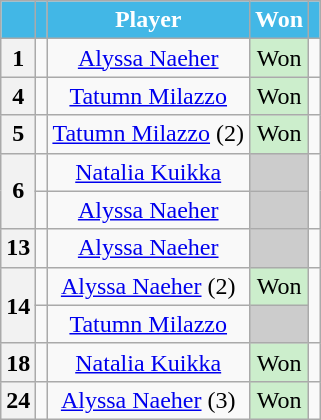<table class="wikitable sortable" style="text-align:center;">
<tr>
<th style="background:#42b7e6; color:white; scope="col"></th>
<th style="background:#42b7e6; color:white; scope="col"></th>
<th style="background:#42b7e6; color:white; scope="col">Player</th>
<th style="background:#42b7e6; color:white; scope="col">Won</th>
<th style="background:#42b7e6; color:white; scope="col"></th>
</tr>
<tr>
<th scope="row">1</th>
<td></td>
<td><a href='#'>Alyssa Naeher</a></td>
<td style="background:#cec;">Won</td>
<td></td>
</tr>
<tr>
<th scope="row">4</th>
<td></td>
<td><a href='#'>Tatumn Milazzo</a></td>
<td style="background:#cec;">Won</td>
<td></td>
</tr>
<tr>
<th scope="row">5</th>
<td></td>
<td><a href='#'>Tatumn Milazzo</a> (2)</td>
<td style="background:#cec;">Won</td>
<td></td>
</tr>
<tr>
<th rowspan="2">6</th>
<td></td>
<td><a href='#'>Natalia Kuikka</a></td>
<td style="background:#ccc;"></td>
<td rowspan="2"></td>
</tr>
<tr>
<td></td>
<td><a href='#'>Alyssa Naeher</a></td>
<td style="background:#ccc;"></td>
</tr>
<tr>
<th scope="row">13</th>
<td></td>
<td><a href='#'>Alyssa Naeher</a></td>
<td style="background:#ccc;"></td>
<td></td>
</tr>
<tr>
<th rowspan="2">14</th>
<td></td>
<td><a href='#'>Alyssa Naeher</a> (2)</td>
<td style="background:#cec;">Won</td>
<td rowspan="2"></td>
</tr>
<tr>
<td></td>
<td><a href='#'>Tatumn Milazzo</a></td>
<td style="background:#ccc;"></td>
</tr>
<tr>
<th scope="row">18</th>
<td></td>
<td><a href='#'>Natalia Kuikka</a></td>
<td style="background:#cec;">Won</td>
<td></td>
</tr>
<tr>
<th scope="row">24</th>
<td></td>
<td><a href='#'>Alyssa Naeher</a> (3)</td>
<td style="background:#cec;">Won</td>
<td></td>
</tr>
</table>
